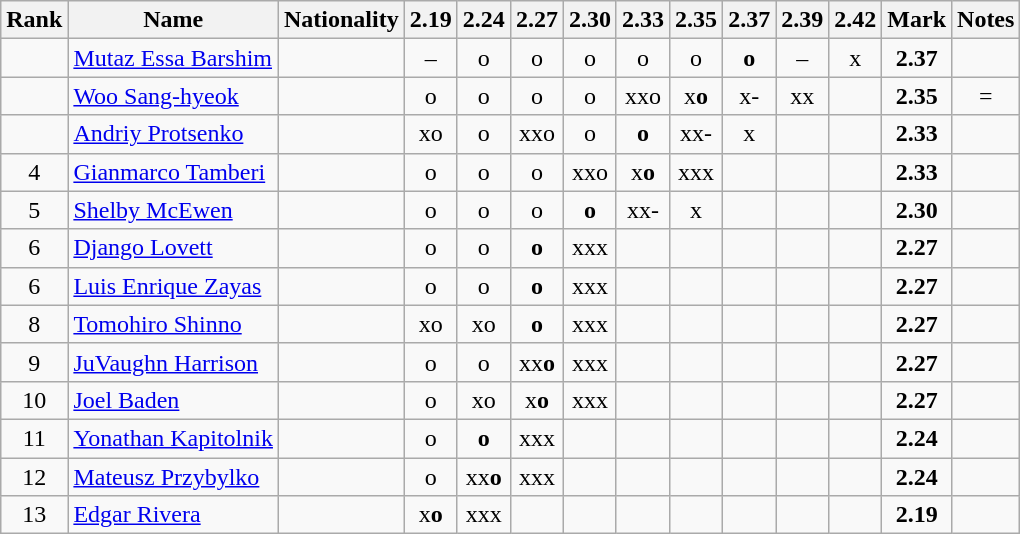<table class="wikitable sortable" style="text-align:center">
<tr>
<th>Rank</th>
<th>Name</th>
<th>Nationality</th>
<th>2.19</th>
<th>2.24</th>
<th>2.27</th>
<th>2.30</th>
<th>2.33</th>
<th>2.35</th>
<th>2.37</th>
<th>2.39</th>
<th>2.42</th>
<th>Mark</th>
<th>Notes</th>
</tr>
<tr>
<td></td>
<td align=left><a href='#'>Mutaz Essa Barshim</a></td>
<td align=left></td>
<td>–</td>
<td>o</td>
<td>o</td>
<td>o</td>
<td>o</td>
<td>o</td>
<td><strong>o</strong></td>
<td>–</td>
<td>x</td>
<td><strong>2.37</strong></td>
<td></td>
</tr>
<tr>
<td></td>
<td align=left><a href='#'>Woo Sang-hyeok</a></td>
<td align=left></td>
<td>o</td>
<td>o</td>
<td>o</td>
<td>o</td>
<td>xxo</td>
<td>x<strong>o</strong></td>
<td>x-</td>
<td>xx</td>
<td></td>
<td><strong>2.35</strong></td>
<td>=</td>
</tr>
<tr>
<td></td>
<td align=left><a href='#'>Andriy Protsenko</a></td>
<td align=left></td>
<td>xo</td>
<td>o</td>
<td>xxo</td>
<td>o</td>
<td><strong>o</strong></td>
<td>xx-</td>
<td>x</td>
<td></td>
<td></td>
<td><strong>2.33</strong></td>
<td></td>
</tr>
<tr>
<td>4</td>
<td align=left><a href='#'>Gianmarco Tamberi</a></td>
<td align=left></td>
<td>o</td>
<td>o</td>
<td>o</td>
<td>xxo</td>
<td>x<strong>o</strong></td>
<td>xxx</td>
<td></td>
<td></td>
<td></td>
<td><strong>2.33</strong></td>
<td></td>
</tr>
<tr>
<td>5</td>
<td align=left><a href='#'>Shelby McEwen</a></td>
<td align=left></td>
<td>o</td>
<td>o</td>
<td>o</td>
<td><strong>o</strong></td>
<td>xx-</td>
<td>x</td>
<td></td>
<td></td>
<td></td>
<td><strong>2.30</strong></td>
<td></td>
</tr>
<tr>
<td>6</td>
<td align=left><a href='#'>Django Lovett</a></td>
<td align=left></td>
<td>o</td>
<td>o</td>
<td><strong>o</strong></td>
<td>xxx</td>
<td></td>
<td></td>
<td></td>
<td></td>
<td></td>
<td><strong>2.27</strong></td>
<td></td>
</tr>
<tr>
<td>6</td>
<td align=left><a href='#'>Luis Enrique Zayas</a></td>
<td align=left></td>
<td>o</td>
<td>o</td>
<td><strong>o</strong></td>
<td>xxx</td>
<td></td>
<td></td>
<td></td>
<td></td>
<td></td>
<td><strong>2.27</strong></td>
<td></td>
</tr>
<tr>
<td>8</td>
<td align=left><a href='#'>Tomohiro Shinno</a></td>
<td align=left></td>
<td>xo</td>
<td>xo</td>
<td><strong>o</strong></td>
<td>xxx</td>
<td></td>
<td></td>
<td></td>
<td></td>
<td></td>
<td><strong>2.27</strong></td>
<td></td>
</tr>
<tr>
<td>9</td>
<td align=left><a href='#'>JuVaughn Harrison</a></td>
<td align=left></td>
<td>o</td>
<td>o</td>
<td>xx<strong>o</strong></td>
<td>xxx</td>
<td></td>
<td></td>
<td></td>
<td></td>
<td></td>
<td><strong>2.27</strong></td>
<td></td>
</tr>
<tr>
<td>10</td>
<td align=left><a href='#'>Joel Baden</a></td>
<td align=left></td>
<td>o</td>
<td>xo</td>
<td>x<strong>o</strong></td>
<td>xxx</td>
<td></td>
<td></td>
<td></td>
<td></td>
<td></td>
<td><strong>2.27</strong></td>
<td></td>
</tr>
<tr>
<td>11</td>
<td align=left><a href='#'>Yonathan Kapitolnik</a></td>
<td align=left></td>
<td>o</td>
<td><strong>o</strong></td>
<td>xxx</td>
<td></td>
<td></td>
<td></td>
<td></td>
<td></td>
<td></td>
<td><strong>2.24</strong></td>
<td></td>
</tr>
<tr>
<td>12</td>
<td align=left><a href='#'>Mateusz Przybylko</a></td>
<td align=left></td>
<td>o</td>
<td>xx<strong>o</strong></td>
<td>xxx</td>
<td></td>
<td></td>
<td></td>
<td></td>
<td></td>
<td></td>
<td><strong>2.24</strong></td>
<td></td>
</tr>
<tr>
<td>13</td>
<td align=left><a href='#'>Edgar Rivera</a></td>
<td align=left></td>
<td>x<strong>o</strong></td>
<td>xxx</td>
<td></td>
<td></td>
<td></td>
<td></td>
<td></td>
<td></td>
<td></td>
<td><strong>2.19</strong></td>
<td></td>
</tr>
</table>
